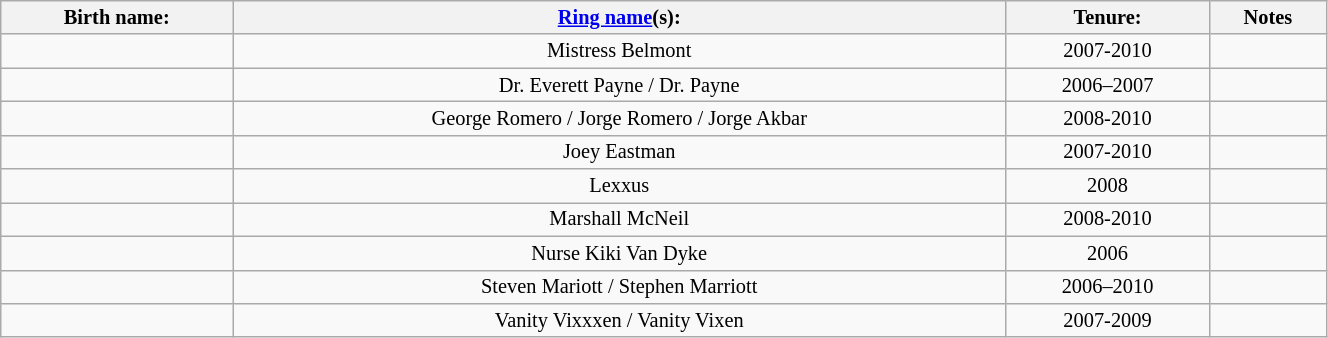<table class="sortable wikitable" style="font-size:85%; text-align:center; width:70%;">
<tr>
<th>Birth name:</th>
<th><a href='#'>Ring name</a>(s):</th>
<th>Tenure:</th>
<th>Notes</th>
</tr>
<tr>
<td></td>
<td>Mistress Belmont</td>
<td>2007-2010</td>
<td></td>
</tr>
<tr>
<td></td>
<td>Dr. Everett Payne / Dr. Payne</td>
<td sort>2006–2007</td>
<td></td>
</tr>
<tr>
<td></td>
<td>George Romero / Jorge Romero / Jorge Akbar</td>
<td>2008-2010</td>
<td></td>
</tr>
<tr>
<td></td>
<td>Joey Eastman</td>
<td sort>2007-2010</td>
</tr>
<tr>
<td></td>
<td>Lexxus</td>
<td>2008</td>
<td></td>
</tr>
<tr>
<td></td>
<td>Marshall McNeil</td>
<td>2008-2010</td>
<td></td>
</tr>
<tr>
<td></td>
<td>Nurse Kiki Van Dyke</td>
<td sort>2006</td>
<td></td>
</tr>
<tr>
<td></td>
<td>Steven Mariott / Stephen Marriott</td>
<td sort>2006–2010</td>
<td></td>
</tr>
<tr>
<td></td>
<td>Vanity Vixxxen / Vanity Vixen</td>
<td sort>2007-2009</td>
<td></td>
</tr>
</table>
